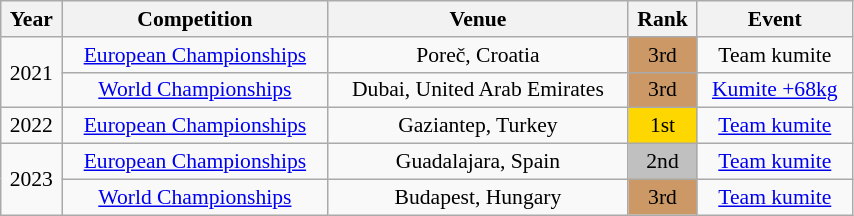<table class="wikitable sortable" width=45% style="font-size:90%; text-align:center;">
<tr>
<th>Year</th>
<th>Competition</th>
<th>Venue</th>
<th>Rank</th>
<th>Event</th>
</tr>
<tr>
<td rowspan=2>2021</td>
<td><a href='#'>European Championships</a></td>
<td>Poreč, Croatia</td>
<td bgcolor="cc9966">3rd</td>
<td>Team kumite</td>
</tr>
<tr>
<td><a href='#'>World Championships</a></td>
<td>Dubai, United Arab Emirates</td>
<td bgcolor="cc9966">3rd</td>
<td><a href='#'>Kumite +68kg</a></td>
</tr>
<tr>
<td>2022</td>
<td><a href='#'>European Championships</a></td>
<td>Gaziantep, Turkey</td>
<td bgcolor="gold">1st</td>
<td><a href='#'>Team kumite</a></td>
</tr>
<tr>
<td rowspan=2>2023</td>
<td><a href='#'>European Championships</a></td>
<td>Guadalajara, Spain</td>
<td bgcolor="silver">2nd</td>
<td><a href='#'>Team kumite</a></td>
</tr>
<tr>
<td><a href='#'>World Championships</a></td>
<td>Budapest, Hungary</td>
<td bgcolor="cc9966">3rd</td>
<td><a href='#'>Team kumite</a></td>
</tr>
</table>
